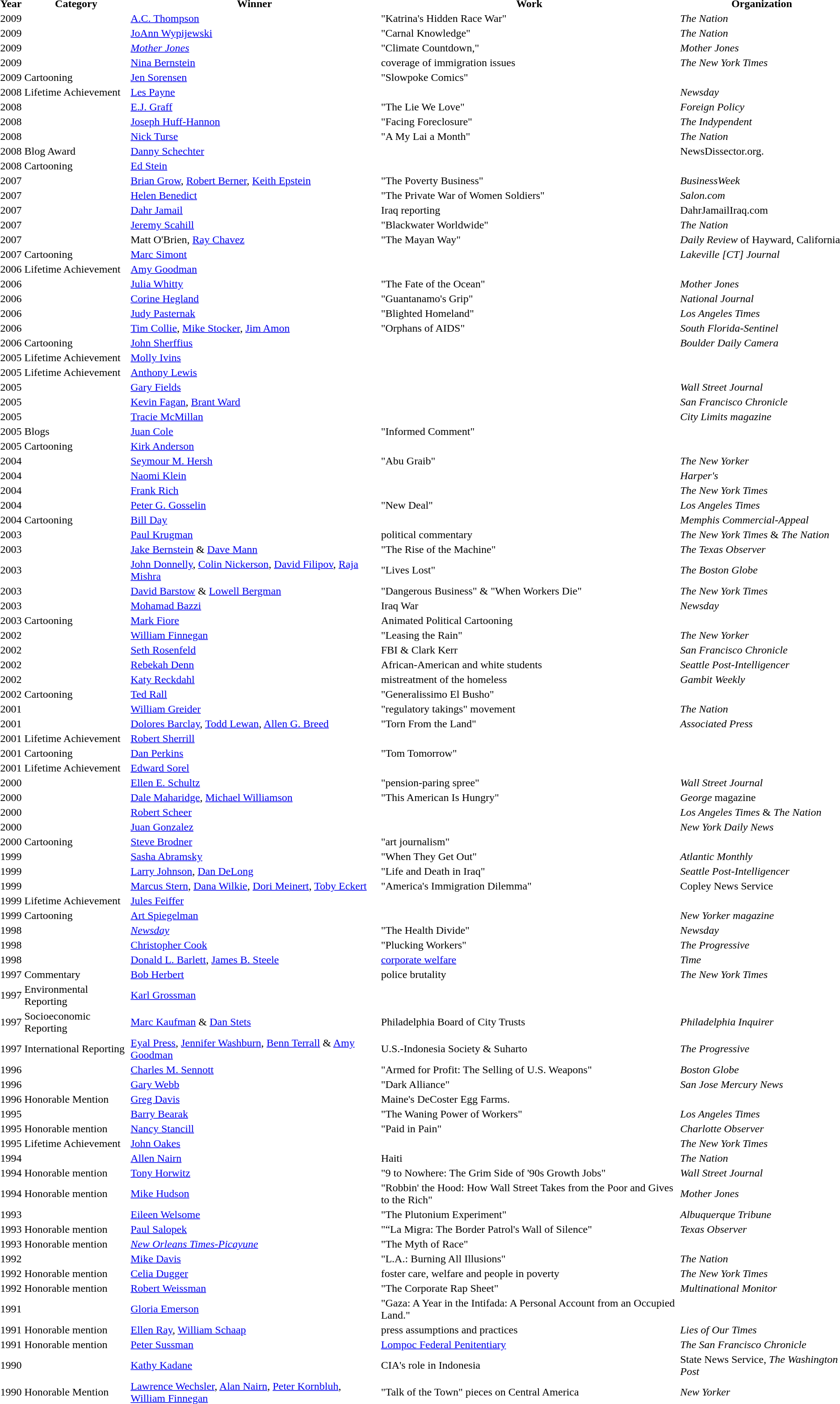<table class="sortable">
<tr>
<th>Year</th>
<th>Category</th>
<th>Winner</th>
<th>Work</th>
<th>Organization</th>
</tr>
<tr>
<td>2009</td>
<td></td>
<td><a href='#'>A.C. Thompson</a></td>
<td>"Katrina's Hidden Race War"</td>
<td><em>The Nation</em></td>
</tr>
<tr>
<td>2009</td>
<td></td>
<td><a href='#'>JoAnn Wypijewski</a></td>
<td>"Carnal Knowledge"</td>
<td><em>The Nation</em></td>
</tr>
<tr>
<td>2009</td>
<td></td>
<td><em><a href='#'>Mother Jones</a></em></td>
<td>"Climate Countdown,"</td>
<td><em>Mother Jones</em></td>
</tr>
<tr>
<td>2009</td>
<td></td>
<td><a href='#'>Nina Bernstein</a></td>
<td>coverage of immigration issues</td>
<td><em>The New York Times</em></td>
</tr>
<tr>
<td>2009</td>
<td>Cartooning</td>
<td><a href='#'>Jen Sorensen</a></td>
<td>"Slowpoke Comics"</td>
<td></td>
</tr>
<tr>
<td>2008</td>
<td>Lifetime Achievement</td>
<td><a href='#'>Les Payne</a></td>
<td></td>
<td><em>Newsday</em></td>
</tr>
<tr>
<td>2008</td>
<td></td>
<td><a href='#'>E.J. Graff</a></td>
<td>"The Lie We Love"</td>
<td><em>Foreign Policy</em></td>
</tr>
<tr>
<td>2008</td>
<td></td>
<td><a href='#'>Joseph Huff-Hannon</a></td>
<td>"Facing Foreclosure"</td>
<td><em>The Indypendent</em></td>
</tr>
<tr>
<td>2008</td>
<td></td>
<td><a href='#'>Nick Turse</a></td>
<td>"A My Lai a Month"</td>
<td><em>The Nation</em></td>
</tr>
<tr>
<td>2008</td>
<td>Blog Award</td>
<td><a href='#'>Danny Schechter</a></td>
<td></td>
<td>NewsDissector.org.</td>
</tr>
<tr>
<td>2008</td>
<td>Cartooning</td>
<td><a href='#'>Ed Stein</a></td>
<td></td>
<td></td>
</tr>
<tr>
<td>2007</td>
<td></td>
<td><a href='#'>Brian Grow</a>, <a href='#'>Robert Berner</a>, <a href='#'>Keith Epstein</a></td>
<td>"The Poverty Business"</td>
<td><em>BusinessWeek</em></td>
</tr>
<tr>
<td>2007</td>
<td></td>
<td><a href='#'>Helen Benedict</a></td>
<td>"The Private War of Women Soldiers"</td>
<td><em>Salon.com</em></td>
</tr>
<tr>
<td>2007</td>
<td></td>
<td><a href='#'>Dahr Jamail</a></td>
<td>Iraq reporting</td>
<td>DahrJamailIraq.com</td>
</tr>
<tr>
<td>2007</td>
<td></td>
<td><a href='#'>Jeremy Scahill</a></td>
<td>"Blackwater Worldwide"</td>
<td><em>The Nation</em></td>
</tr>
<tr>
<td>2007</td>
<td></td>
<td>Matt O'Brien, <a href='#'>Ray Chavez</a></td>
<td>"The Mayan Way"</td>
<td><em>Daily Review</em> of Hayward, California</td>
</tr>
<tr>
<td>2007</td>
<td>Cartooning</td>
<td><a href='#'>Marc Simont</a></td>
<td></td>
<td><em>Lakeville [CT] Journal</em></td>
</tr>
<tr>
<td>2006</td>
<td>Lifetime Achievement</td>
<td><a href='#'>Amy Goodman</a></td>
<td></td>
</tr>
<tr>
<td>2006</td>
<td></td>
<td><a href='#'>Julia Whitty</a></td>
<td>"The Fate of the Ocean"</td>
<td><em>Mother Jones</em></td>
</tr>
<tr>
<td>2006</td>
<td></td>
<td><a href='#'>Corine Hegland</a></td>
<td>"Guantanamo's Grip"</td>
<td><em>National Journal</em></td>
</tr>
<tr>
<td>2006</td>
<td></td>
<td><a href='#'>Judy Pasternak</a></td>
<td>"Blighted Homeland"</td>
<td><em>Los Angeles Times</em></td>
</tr>
<tr>
<td>2006</td>
<td></td>
<td><a href='#'>Tim Collie</a>, <a href='#'>Mike Stocker</a>, <a href='#'>Jim Amon</a></td>
<td>"Orphans of AIDS"</td>
<td><em>South Florida-Sentinel</em></td>
</tr>
<tr>
<td>2006</td>
<td>Cartooning</td>
<td><a href='#'>John Sherffius</a></td>
<td></td>
<td><em>Boulder Daily Camera</em></td>
</tr>
<tr>
<td>2005</td>
<td>Lifetime Achievement</td>
<td><a href='#'>Molly Ivins</a></td>
<td></td>
</tr>
<tr>
<td>2005</td>
<td>Lifetime Achievement</td>
<td><a href='#'>Anthony Lewis</a></td>
</tr>
<tr>
<td>2005</td>
<td></td>
<td><a href='#'>Gary Fields</a></td>
<td></td>
<td><em>Wall Street Journal</em></td>
</tr>
<tr>
<td>2005</td>
<td></td>
<td><a href='#'>Kevin Fagan</a>, <a href='#'>Brant Ward</a></td>
<td></td>
<td><em>San Francisco Chronicle</em></td>
</tr>
<tr>
<td>2005</td>
<td></td>
<td><a href='#'>Tracie McMillan</a></td>
<td></td>
<td><em>City Limits magazine</em></td>
</tr>
<tr>
<td>2005</td>
<td>Blogs</td>
<td><a href='#'>Juan Cole</a></td>
<td>"Informed Comment"</td>
</tr>
<tr>
<td>2005</td>
<td>Cartooning</td>
<td><a href='#'>Kirk Anderson</a></td>
</tr>
<tr>
<td>2004</td>
<td></td>
<td><a href='#'>Seymour M. Hersh</a></td>
<td>"Abu Graib"</td>
<td><em>The New Yorker</em></td>
</tr>
<tr>
<td>2004</td>
<td></td>
<td><a href='#'>Naomi Klein</a></td>
<td></td>
<td><em>Harper's</em></td>
</tr>
<tr>
<td>2004</td>
<td></td>
<td><a href='#'>Frank Rich</a></td>
<td></td>
<td><em>The New York Times</em></td>
</tr>
<tr>
<td>2004</td>
<td></td>
<td><a href='#'>Peter G. Gosselin</a></td>
<td>"New Deal"</td>
<td><em>Los Angeles Times</em></td>
</tr>
<tr>
<td>2004</td>
<td>Cartooning</td>
<td><a href='#'>Bill Day</a></td>
<td></td>
<td><em>Memphis Commercial-Appeal</em></td>
</tr>
<tr>
<td>2003</td>
<td></td>
<td><a href='#'>Paul Krugman</a></td>
<td>political commentary</td>
<td><em>The New York Times</em> & <em>The Nation</em></td>
</tr>
<tr>
<td>2003</td>
<td></td>
<td><a href='#'>Jake Bernstein</a> & <a href='#'>Dave Mann</a></td>
<td>"The Rise of the Machine"</td>
<td><em>The Texas Observer</em></td>
</tr>
<tr>
<td>2003</td>
<td></td>
<td><a href='#'>John Donnelly</a>, <a href='#'>Colin Nickerson</a>, <a href='#'>David Filipov</a>, <a href='#'>Raja Mishra</a></td>
<td>"Lives Lost"</td>
<td><em>The Boston Globe</em></td>
</tr>
<tr>
<td>2003</td>
<td></td>
<td><a href='#'>David Barstow</a> & <a href='#'>Lowell Bergman</a></td>
<td>"Dangerous Business" & "When Workers Die"</td>
<td><em>The New York Times</em></td>
</tr>
<tr>
<td>2003</td>
<td></td>
<td><a href='#'>Mohamad Bazzi</a></td>
<td>Iraq War</td>
<td><em>Newsday</em></td>
</tr>
<tr>
<td>2003</td>
<td>Cartooning</td>
<td><a href='#'>Mark Fiore</a></td>
<td>Animated Political Cartooning</td>
<td></td>
</tr>
<tr>
<td>2002</td>
<td></td>
<td><a href='#'>William Finnegan</a></td>
<td>"Leasing the Rain"</td>
<td><em>The New Yorker</em></td>
</tr>
<tr>
<td>2002</td>
<td></td>
<td><a href='#'>Seth Rosenfeld</a></td>
<td>FBI & Clark Kerr</td>
<td><em>San Francisco Chronicle</em></td>
</tr>
<tr>
<td>2002</td>
<td></td>
<td><a href='#'>Rebekah Denn</a></td>
<td>African-American and white students</td>
<td><em>Seattle Post-Intelligencer</em></td>
</tr>
<tr>
<td>2002</td>
<td></td>
<td><a href='#'>Katy Reckdahl</a></td>
<td>mistreatment of the homeless</td>
<td><em>Gambit Weekly</em></td>
</tr>
<tr>
<td>2002</td>
<td>Cartooning</td>
<td><a href='#'>Ted Rall</a></td>
<td>"Generalissimo El Busho"</td>
</tr>
<tr>
<td>2001</td>
<td></td>
<td><a href='#'>William Greider</a></td>
<td>"regulatory takings" movement</td>
<td><em>The Nation</em></td>
</tr>
<tr>
<td>2001</td>
<td></td>
<td><a href='#'>Dolores Barclay</a>, <a href='#'>Todd Lewan</a>, <a href='#'>Allen G. Breed</a></td>
<td>"Torn From the Land"</td>
<td><em>Associated Press</em></td>
</tr>
<tr>
<td>2001</td>
<td>Lifetime Achievement</td>
<td><a href='#'>Robert Sherrill</a></td>
<td></td>
</tr>
<tr>
<td>2001</td>
<td>Cartooning</td>
<td><a href='#'>Dan Perkins</a></td>
<td>"Tom Tomorrow"</td>
</tr>
<tr>
<td>2001</td>
<td>Lifetime Achievement</td>
<td><a href='#'>Edward Sorel</a></td>
</tr>
<tr>
<td>2000</td>
<td></td>
<td><a href='#'>Ellen E. Schultz</a></td>
<td>"pension-paring spree"</td>
<td><em>Wall Street Journal</em></td>
</tr>
<tr>
<td>2000</td>
<td></td>
<td><a href='#'>Dale Maharidge</a>, <a href='#'>Michael Williamson</a></td>
<td>"This American Is Hungry"</td>
<td><em>George</em> magazine</td>
</tr>
<tr>
<td>2000</td>
<td></td>
<td><a href='#'>Robert Scheer</a></td>
<td></td>
<td><em>Los Angeles Times</em> & <em>The Nation</em></td>
</tr>
<tr>
<td>2000</td>
<td></td>
<td><a href='#'>Juan Gonzalez</a></td>
<td></td>
<td><em>New York Daily News</em></td>
</tr>
<tr>
<td>2000</td>
<td>Cartooning</td>
<td><a href='#'>Steve Brodner</a></td>
<td>"art journalism"</td>
<td></td>
</tr>
<tr>
<td>1999</td>
<td></td>
<td><a href='#'>Sasha Abramsky</a></td>
<td>"When They Get Out"</td>
<td><em>Atlantic Monthly</em></td>
</tr>
<tr>
<td>1999</td>
<td></td>
<td><a href='#'>Larry Johnson</a>, <a href='#'>Dan DeLong</a></td>
<td>"Life and Death in Iraq"</td>
<td><em>Seattle Post-Intelligencer</em></td>
</tr>
<tr>
<td>1999</td>
<td></td>
<td><a href='#'>Marcus Stern</a>, <a href='#'>Dana Wilkie</a>, <a href='#'>Dori Meinert</a>, <a href='#'>Toby Eckert</a></td>
<td>"America's Immigration Dilemma"</td>
<td>Copley News Service</td>
</tr>
<tr>
<td>1999</td>
<td>Lifetime Achievement</td>
<td><a href='#'>Jules Feiffer</a></td>
</tr>
<tr>
<td>1999</td>
<td>Cartooning</td>
<td><a href='#'>Art Spiegelman</a></td>
<td></td>
<td><em>New Yorker magazine</em></td>
</tr>
<tr>
<td>1998</td>
<td></td>
<td><em><a href='#'>Newsday</a></em></td>
<td>"The Health Divide"</td>
<td><em>Newsday</em></td>
</tr>
<tr>
<td>1998</td>
<td></td>
<td><a href='#'>Christopher Cook</a></td>
<td>"Plucking Workers"</td>
<td><em>The Progressive</em></td>
</tr>
<tr>
<td>1998</td>
<td></td>
<td><a href='#'>Donald L. Barlett</a>, <a href='#'>James B. Steele</a></td>
<td><a href='#'>corporate welfare</a></td>
<td><em>Time</em></td>
</tr>
<tr>
<td>1997</td>
<td>Commentary</td>
<td><a href='#'>Bob Herbert</a></td>
<td>police brutality</td>
<td><em>The New York Times</em></td>
</tr>
<tr>
<td>1997</td>
<td>Environmental Reporting</td>
<td><a href='#'>Karl Grossman</a></td>
</tr>
<tr>
<td>1997</td>
<td>Socioeconomic Reporting</td>
<td><a href='#'>Marc Kaufman</a> & <a href='#'>Dan Stets</a></td>
<td>Philadelphia Board of City Trusts</td>
<td><em> Philadelphia Inquirer</em></td>
</tr>
<tr>
<td>1997</td>
<td>International Reporting</td>
<td><a href='#'>Eyal Press</a>, <a href='#'>Jennifer Washburn</a>, <a href='#'>Benn Terrall</a> & <a href='#'>Amy Goodman</a></td>
<td>U.S.-Indonesia Society & Suharto</td>
<td><em>The Progressive</em></td>
</tr>
<tr>
<td>1996</td>
<td></td>
<td><a href='#'>Charles M. Sennott</a></td>
<td>"Armed for Profit: The Selling of U.S. Weapons"</td>
<td><em>Boston Globe</em></td>
</tr>
<tr>
<td>1996</td>
<td></td>
<td><a href='#'>Gary Webb</a></td>
<td>"Dark Alliance"</td>
<td><em>San Jose Mercury News</em></td>
</tr>
<tr>
<td>1996</td>
<td>Honorable Mention</td>
<td><a href='#'>Greg Davis</a></td>
<td>Maine's DeCoster Egg Farms.</td>
</tr>
<tr>
<td>1995</td>
<td></td>
<td><a href='#'>Barry Bearak</a></td>
<td>"The Waning Power of Workers"</td>
<td><em>Los Angeles Times</em></td>
</tr>
<tr>
<td>1995</td>
<td>Honorable mention</td>
<td><a href='#'>Nancy Stancill</a></td>
<td>"Paid in Pain"</td>
<td><em>Charlotte Observer</em></td>
</tr>
<tr>
<td>1995</td>
<td>Lifetime Achievement</td>
<td><a href='#'>John Oakes</a></td>
<td></td>
<td><em>The New York Times</em></td>
</tr>
<tr>
<td>1994</td>
<td></td>
<td><a href='#'>Allen Nairn</a></td>
<td>Haiti</td>
<td><em>The Nation</em></td>
</tr>
<tr>
<td>1994</td>
<td>Honorable mention</td>
<td><a href='#'>Tony Horwitz</a></td>
<td>"9 to Nowhere: The Grim Side of '90s Growth Jobs"</td>
<td><em>Wall Street Journal</em></td>
</tr>
<tr>
<td>1994</td>
<td>Honorable mention</td>
<td><a href='#'>Mike Hudson</a></td>
<td>"Robbin' the Hood: How Wall Street Takes from the Poor and Gives to the Rich"</td>
<td><em>Mother Jones</em></td>
</tr>
<tr>
<td>1993</td>
<td></td>
<td><a href='#'>Eileen Welsome</a></td>
<td>"The Plutonium Experiment"</td>
<td><em>Albuquerque Tribune</em></td>
</tr>
<tr>
<td>1993</td>
<td>Honorable mention</td>
<td><a href='#'>Paul Salopek</a></td>
<td>"“La Migra: The Border Patrol's Wall of Silence"</td>
<td><em>Texas Observer</em></td>
</tr>
<tr>
<td>1993</td>
<td>Honorable mention</td>
<td><em><a href='#'>New Orleans Times-Picayune</a></em></td>
<td>"The Myth of Race"</td>
</tr>
<tr>
<td>1992</td>
<td></td>
<td><a href='#'>Mike Davis</a></td>
<td>"L.A.: Burning All Illusions"</td>
<td><em>The Nation</em></td>
</tr>
<tr>
<td>1992</td>
<td>Honorable mention</td>
<td><a href='#'>Celia Dugger</a></td>
<td>foster care, welfare and people in poverty</td>
<td><em>The New York Times</em></td>
</tr>
<tr>
<td>1992</td>
<td>Honorable mention</td>
<td><a href='#'>Robert Weissman</a></td>
<td>"The Corporate Rap Sheet"</td>
<td><em>Multinational Monitor</em></td>
</tr>
<tr>
<td>1991</td>
<td></td>
<td><a href='#'>Gloria Emerson</a></td>
<td>"Gaza: A Year in the Intifada: A Personal Account from an Occupied Land."</td>
</tr>
<tr>
<td>1991</td>
<td>Honorable mention</td>
<td><a href='#'>Ellen Ray</a>, <a href='#'>William Schaap</a></td>
<td>press assumptions and practices</td>
<td><em>Lies of Our Times</em></td>
</tr>
<tr>
<td>1991</td>
<td>Honorable mention</td>
<td><a href='#'>Peter Sussman</a></td>
<td><a href='#'>Lompoc Federal Penitentiary</a></td>
<td><em>The San Francisco Chronicle</em></td>
</tr>
<tr>
<td>1990</td>
<td></td>
<td><a href='#'>Kathy Kadane</a></td>
<td>CIA's role in Indonesia</td>
<td>State News Service, <em>The Washington Post</em></td>
</tr>
<tr>
<td>1990</td>
<td>Honorable Mention</td>
<td><a href='#'>Lawrence Wechsler</a>, <a href='#'>Alan Nairn</a>, <a href='#'>Peter Kornbluh</a>, <a href='#'>William Finnegan</a></td>
<td>"Talk of the Town" pieces on Central America</td>
<td><em>New Yorker</em></td>
</tr>
</table>
